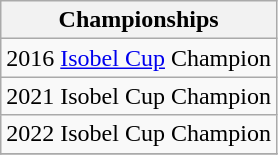<table class="wikitable">
<tr>
<th>Championships</th>
</tr>
<tr>
<td>2016 <a href='#'>Isobel Cup</a> Champion</td>
</tr>
<tr>
<td>2021 Isobel Cup Champion</td>
</tr>
<tr>
<td>2022 Isobel Cup Champion</td>
</tr>
<tr>
</tr>
</table>
